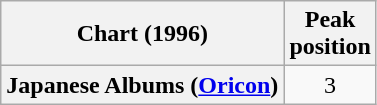<table class="wikitable plainrowheaders" style="text-align:center">
<tr>
<th scope="col">Chart (1996)</th>
<th scope="col">Peak<br> position</th>
</tr>
<tr>
<th scope="row">Japanese Albums (<a href='#'>Oricon</a>)</th>
<td>3</td>
</tr>
</table>
